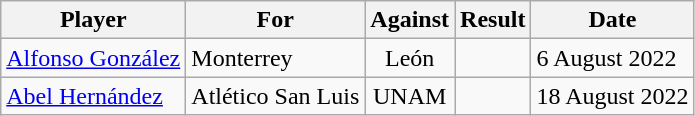<table class="wikitable sortable">
<tr>
<th>Player</th>
<th>For</th>
<th>Against</th>
<th>Result</th>
<th>Date</th>
</tr>
<tr>
<td align=center> <a href='#'>Alfonso González</a></td>
<td>Monterrey</td>
<td align=center>León</td>
<td align=center></td>
<td>6 August 2022</td>
</tr>
<tr>
<td> <a href='#'>Abel Hernández</a></td>
<td>Atlético San Luis</td>
<td align=center>UNAM</td>
<td align=center></td>
<td>18 August 2022</td>
</tr>
</table>
